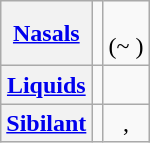<table class="wikitable" style="text-align: center;">
<tr>
<th><a href='#'>Nasals</a></th>
<td> <strong></strong></td>
<td> <strong></strong><br>(~ ) <strong></strong></td>
</tr>
<tr>
<th><a href='#'>Liquids</a></th>
<td> <strong></strong></td>
<td> <strong></strong></td>
</tr>
<tr>
<th><a href='#'>Sibilant</a></th>
<td> <strong></strong></td>
<td> <strong></strong>, <strong></strong></td>
</tr>
</table>
